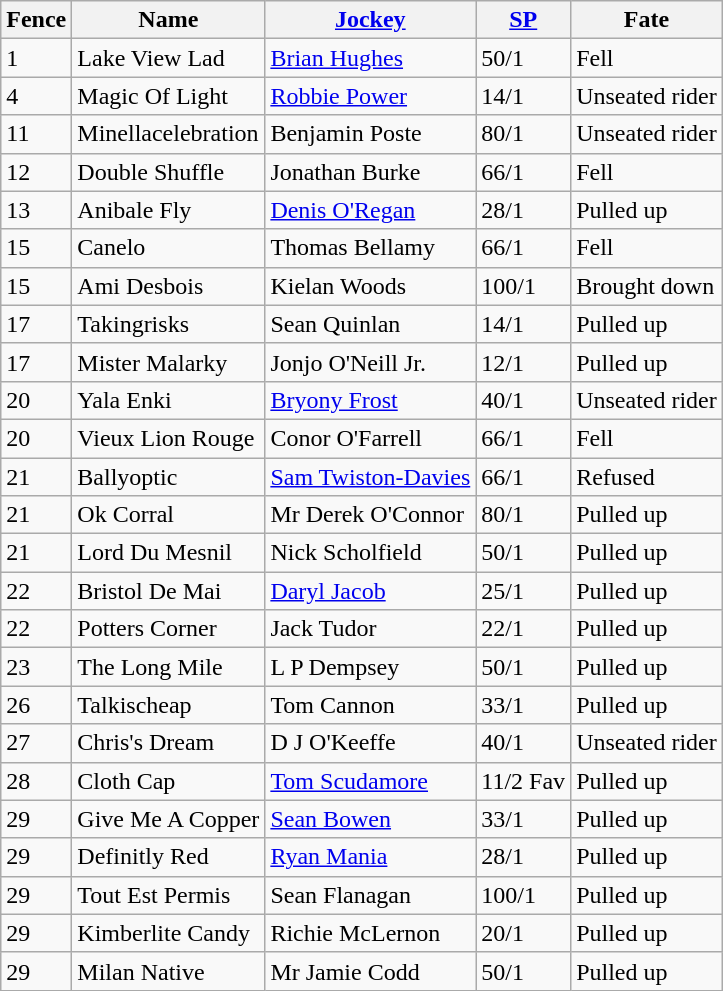<table class="wikitable sortable">
<tr>
<th>Fence</th>
<th>Name</th>
<th><a href='#'>Jockey</a></th>
<th><a href='#'>SP</a></th>
<th>Fate</th>
</tr>
<tr>
<td>1</td>
<td>Lake View Lad</td>
<td><a href='#'>Brian Hughes</a></td>
<td>50/1</td>
<td>Fell</td>
</tr>
<tr>
<td>4</td>
<td>Magic Of Light</td>
<td><a href='#'>Robbie Power</a></td>
<td>14/1</td>
<td>Unseated rider</td>
</tr>
<tr>
<td>11</td>
<td>Minellacelebration</td>
<td colspan="1">Benjamin Poste</td>
<td>80/1</td>
<td>Unseated rider</td>
</tr>
<tr>
<td>12</td>
<td>Double Shuffle</td>
<td>Jonathan Burke</td>
<td>66/1</td>
<td>Fell</td>
</tr>
<tr>
<td>13</td>
<td>Anibale Fly</td>
<td><a href='#'>Denis O'Regan</a></td>
<td>28/1</td>
<td>Pulled up</td>
</tr>
<tr>
<td>15</td>
<td>Canelo</td>
<td>Thomas Bellamy</td>
<td>66/1</td>
<td>Fell</td>
</tr>
<tr>
<td>15</td>
<td>Ami Desbois</td>
<td>Kielan Woods</td>
<td>100/1</td>
<td>Brought down</td>
</tr>
<tr>
<td>17</td>
<td>Takingrisks</td>
<td>Sean Quinlan</td>
<td>14/1</td>
<td>Pulled up</td>
</tr>
<tr>
<td>17</td>
<td>Mister Malarky</td>
<td>Jonjo O'Neill Jr.</td>
<td>12/1</td>
<td>Pulled up</td>
</tr>
<tr>
<td>20</td>
<td>Yala Enki</td>
<td colspan="1"><a href='#'>Bryony Frost</a></td>
<td>40/1</td>
<td>Unseated rider</td>
</tr>
<tr>
<td>20</td>
<td colspan="1">Vieux Lion Rouge</td>
<td>Conor O'Farrell</td>
<td>66/1</td>
<td>Fell</td>
</tr>
<tr>
<td>21</td>
<td>Ballyoptic</td>
<td><a href='#'>Sam Twiston-Davies</a></td>
<td>66/1</td>
<td>Refused</td>
</tr>
<tr>
<td>21</td>
<td>Ok Corral</td>
<td>Mr Derek O'Connor</td>
<td>80/1</td>
<td>Pulled up</td>
</tr>
<tr>
<td>21</td>
<td>Lord Du Mesnil</td>
<td colspan="1">Nick Scholfield</td>
<td colspan="1">50/1</td>
<td>Pulled up</td>
</tr>
<tr>
<td>22</td>
<td>Bristol De Mai</td>
<td><a href='#'>Daryl Jacob</a></td>
<td>25/1</td>
<td>Pulled up</td>
</tr>
<tr>
<td>22</td>
<td>Potters Corner</td>
<td>Jack Tudor</td>
<td>22/1</td>
<td>Pulled up</td>
</tr>
<tr>
<td>23</td>
<td>The Long Mile</td>
<td colspan="1">L P Dempsey</td>
<td>50/1</td>
<td>Pulled up</td>
</tr>
<tr>
<td>26</td>
<td>Talkischeap</td>
<td>Tom Cannon</td>
<td>33/1</td>
<td>Pulled up</td>
</tr>
<tr>
<td>27</td>
<td>Chris's Dream</td>
<td>D J O'Keeffe</td>
<td>40/1</td>
<td>Unseated rider</td>
</tr>
<tr>
<td>28</td>
<td>Cloth Cap</td>
<td><a href='#'>Tom Scudamore</a></td>
<td>11/2 Fav</td>
<td>Pulled up</td>
</tr>
<tr>
<td>29</td>
<td>Give Me A Copper</td>
<td><a href='#'>Sean Bowen</a></td>
<td>33/1</td>
<td>Pulled up</td>
</tr>
<tr>
<td>29</td>
<td>Definitly Red</td>
<td><a href='#'>Ryan Mania</a></td>
<td>28/1</td>
<td>Pulled up</td>
</tr>
<tr>
<td>29</td>
<td>Tout Est Permis</td>
<td colspan="1">Sean Flanagan</td>
<td>100/1</td>
<td>Pulled up</td>
</tr>
<tr>
<td>29</td>
<td>Kimberlite Candy</td>
<td colspan="1">Richie McLernon</td>
<td>20/1</td>
<td>Pulled up</td>
</tr>
<tr>
<td>29</td>
<td>Milan Native</td>
<td>Mr Jamie Codd</td>
<td>50/1</td>
<td>Pulled up</td>
</tr>
</table>
